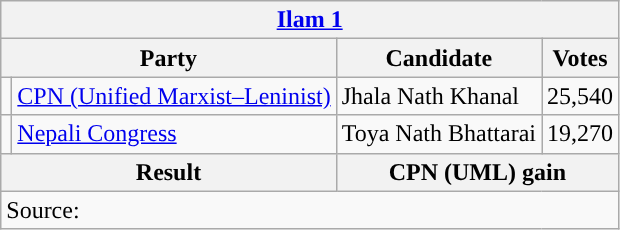<table class="wikitable">
<tr>
<th colspan="4"><a href='#'>Ilam 1</a></th>
</tr>
<tr>
<th colspan="2">Party</th>
<th>Candidate</th>
<th>Votes</th>
</tr>
<tr>
<td style="background-color:"></td>
<td><a href='#'>CPN (Unified Marxist–Leninist)</a></td>
<td>Jhala Nath Khanal</td>
<td>25,540</td>
</tr>
<tr>
<td style="background-color:"></td>
<td><a href='#'>Nepali Congress</a></td>
<td>Toya Nath Bhattarai</td>
<td>19,270</td>
</tr>
<tr>
<th colspan="2">Result</th>
<th colspan="2">CPN (UML) gain</th>
</tr>
<tr>
<td colspan="4">Source: </td>
</tr>
</table>
